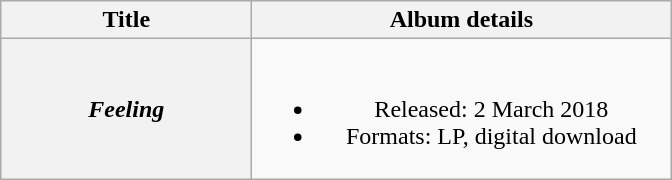<table class="wikitable plainrowheaders" style="text-align:center">
<tr>
<th scope="col" style="width:10em;">Title</th>
<th scope="col" style="width:17em;">Album details</th>
</tr>
<tr>
<th scope="row"><em>Feeling</em></th>
<td><br><ul><li>Released: 2 March 2018</li><li>Formats: LP, digital download</li></ul></td>
</tr>
</table>
